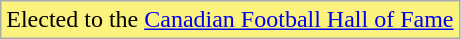<table class="wikitable">
<tr>
<td style="background:#FCF27E;">Elected to the <a href='#'>Canadian Football Hall of Fame</a></td>
</tr>
</table>
